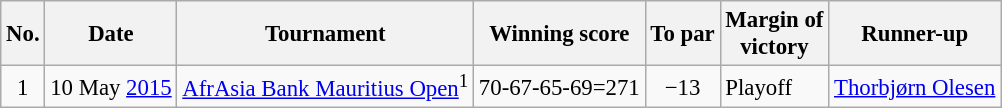<table class="wikitable" style="font-size:95%;">
<tr>
<th>No.</th>
<th>Date</th>
<th>Tournament</th>
<th>Winning score</th>
<th>To par</th>
<th>Margin of<br>victory</th>
<th>Runner-up</th>
</tr>
<tr>
<td align=center>1</td>
<td align=right>10 May <a href='#'>2015</a></td>
<td><a href='#'>AfrAsia Bank Mauritius Open</a><sup>1</sup></td>
<td>70-67-65-69=271</td>
<td align=center>−13</td>
<td>Playoff</td>
<td> <a href='#'>Thorbjørn Olesen</a></td>
</tr>
</table>
